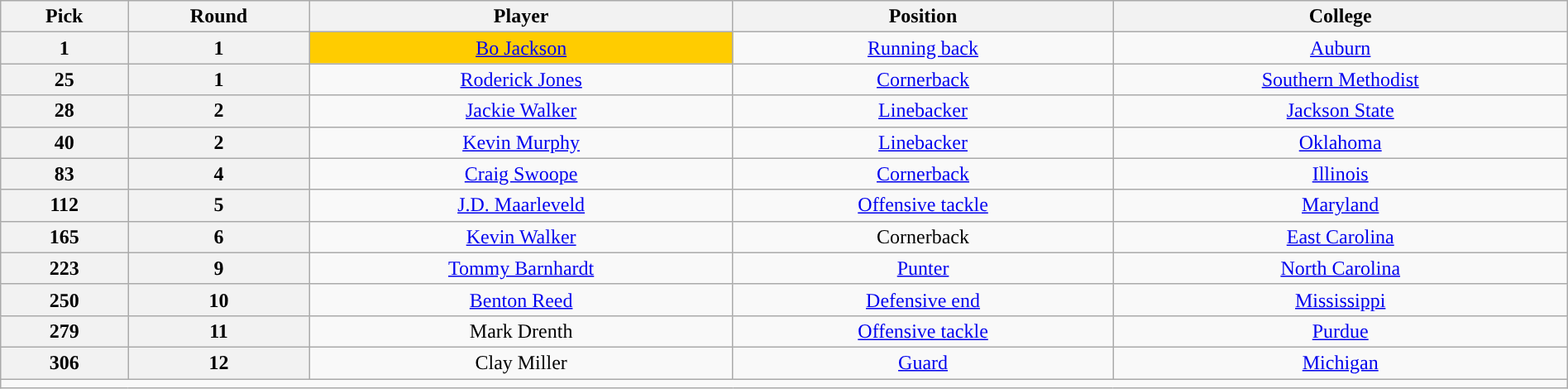<table class="wikitable sortable" style="width: 100%; text-align:center;">
<tr>
<th>Pick</th>
<th>Round</th>
<th>Player</th>
<th>Position</th>
<th>College</th>
</tr>
<tr align=center>
<th>1</th>
<th>1</th>
<td bgcolor="#FFCC00"><a href='#'>Bo Jackson</a></td>
<td><a href='#'>Running back</a></td>
<td><a href='#'>Auburn</a></td>
</tr>
<tr>
<th>25</th>
<th>1</th>
<td><a href='#'>Roderick Jones</a></td>
<td><a href='#'>Cornerback</a></td>
<td><a href='#'>Southern Methodist</a></td>
</tr>
<tr>
<th>28</th>
<th>2</th>
<td><a href='#'>Jackie Walker</a></td>
<td><a href='#'>Linebacker</a></td>
<td><a href='#'>Jackson State</a></td>
</tr>
<tr>
<th>40</th>
<th>2</th>
<td><a href='#'>Kevin Murphy</a></td>
<td><a href='#'>Linebacker</a></td>
<td><a href='#'>Oklahoma</a></td>
</tr>
<tr>
<th>83</th>
<th>4</th>
<td><a href='#'>Craig Swoope</a></td>
<td><a href='#'>Cornerback</a></td>
<td><a href='#'>Illinois</a></td>
</tr>
<tr>
<th>112</th>
<th>5</th>
<td><a href='#'>J.D. Maarleveld</a></td>
<td><a href='#'>Offensive tackle</a></td>
<td><a href='#'>Maryland</a></td>
</tr>
<tr>
<th>165</th>
<th>6</th>
<td><a href='#'>Kevin Walker</a></td>
<td>Cornerback</td>
<td><a href='#'>East Carolina</a></td>
</tr>
<tr align=center>
<th>223</th>
<th>9</th>
<td><a href='#'>Tommy Barnhardt</a></td>
<td><a href='#'>Punter</a></td>
<td><a href='#'>North Carolina</a></td>
</tr>
<tr align=center>
<th>250</th>
<th>10</th>
<td><a href='#'>Benton Reed</a></td>
<td><a href='#'>Defensive end</a></td>
<td><a href='#'>Mississippi</a></td>
</tr>
<tr align=center>
<th>279</th>
<th>11</th>
<td>Mark Drenth</td>
<td><a href='#'>Offensive tackle</a></td>
<td><a href='#'>Purdue</a></td>
</tr>
<tr align=center>
<th>306</th>
<th>12</th>
<td>Clay Miller</td>
<td><a href='#'>Guard</a></td>
<td><a href='#'>Michigan</a></td>
</tr>
<tr style="text-align:left;">
<td colspan="5"></td>
</tr>
</table>
